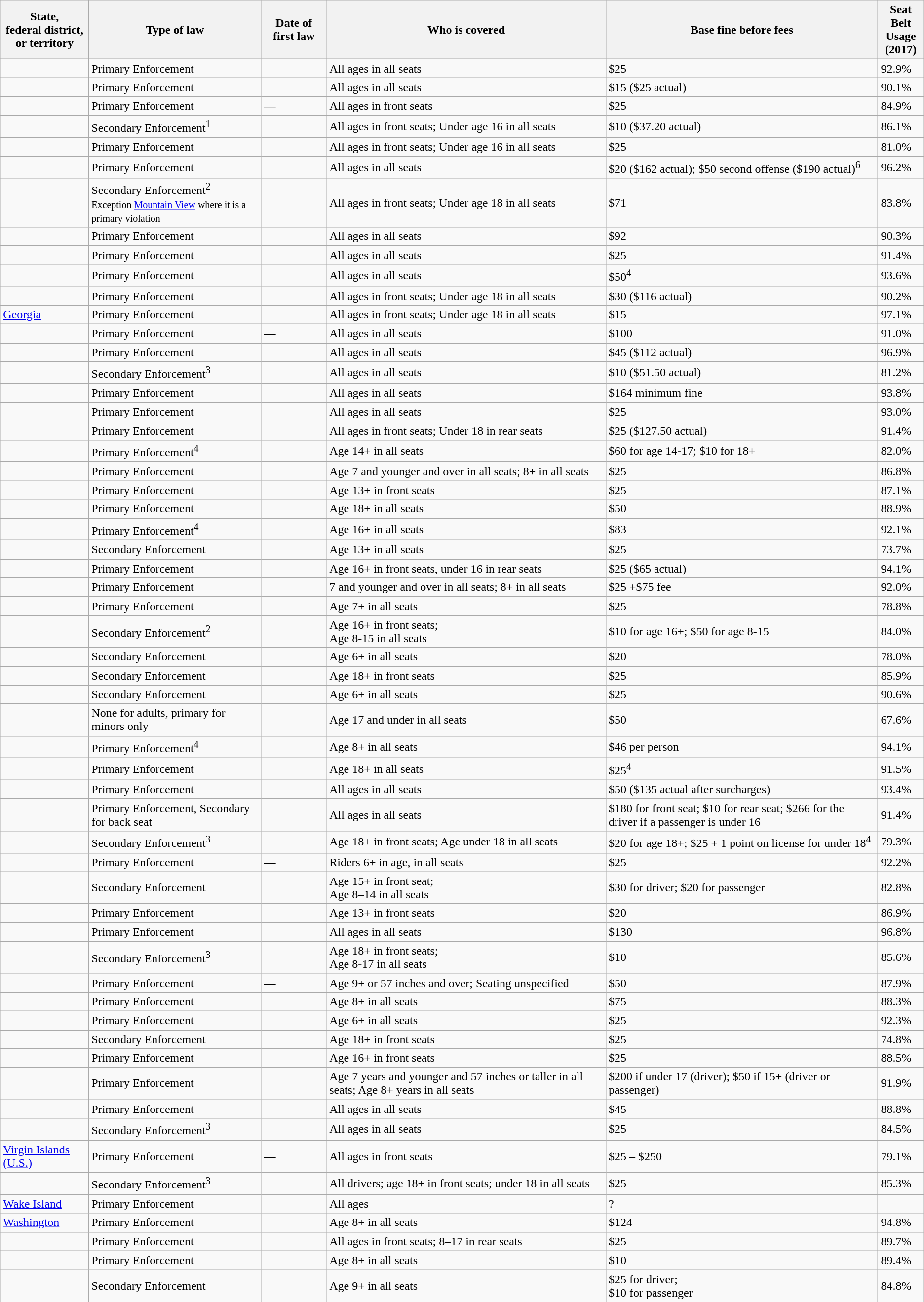<table class="wikitable sortable">
<tr>
<th>State,<br> federal district,<br> or territory</th>
<th>Type of law</th>
<th>Date of first law</th>
<th>Who is covered</th>
<th>Base fine before fees</th>
<th>Seat Belt<br>Usage<br> (2017)<br></th>
</tr>
<tr>
<td></td>
<td>Primary Enforcement</td>
<td></td>
<td>All ages in all seats</td>
<td>$25</td>
<td>92.9%</td>
</tr>
<tr>
<td></td>
<td>Primary Enforcement</td>
<td></td>
<td>All ages in all seats</td>
<td>$15 ($25 actual)</td>
<td>90.1%</td>
</tr>
<tr>
<td></td>
<td>Primary Enforcement</td>
<td>—</td>
<td>All ages in front seats</td>
<td>$25</td>
<td>84.9%</td>
</tr>
<tr>
<td></td>
<td>Secondary Enforcement<sup>1</sup></td>
<td></td>
<td>All ages in front seats; Under age 16 in all seats</td>
<td>$10 ($37.20 actual)</td>
<td>86.1%</td>
</tr>
<tr>
<td></td>
<td>Primary Enforcement</td>
<td></td>
<td>All ages in front seats; Under age 16 in all seats</td>
<td>$25</td>
<td>81.0%</td>
</tr>
<tr>
<td></td>
<td>Primary Enforcement</td>
<td></td>
<td>All ages in all seats</td>
<td>$20 ($162 actual); $50 second offense ($190 actual)<sup>6</sup></td>
<td>96.2%</td>
</tr>
<tr>
<td></td>
<td>Secondary Enforcement<sup>2</sup><br><small>Exception <a href='#'>Mountain View</a> where it is a primary violation</small></td>
<td></td>
<td>All ages in front seats; Under age 18 in all seats</td>
<td>$71</td>
<td>83.8%</td>
</tr>
<tr>
<td></td>
<td>Primary Enforcement</td>
<td></td>
<td>All ages in all seats</td>
<td>$92</td>
<td>90.3%</td>
</tr>
<tr>
<td></td>
<td>Primary Enforcement</td>
<td></td>
<td>All ages in all seats</td>
<td>$25</td>
<td>91.4%</td>
</tr>
<tr>
<td></td>
<td>Primary Enforcement</td>
<td></td>
<td>All ages in all seats</td>
<td>$50<sup>4</sup></td>
<td>93.6%</td>
</tr>
<tr>
<td></td>
<td>Primary Enforcement</td>
<td></td>
<td>All ages in front seats; Under age 18 in all seats</td>
<td>$30 ($116 actual)</td>
<td>90.2%</td>
</tr>
<tr>
<td> <a href='#'>Georgia</a></td>
<td>Primary Enforcement</td>
<td></td>
<td>All ages in front seats; Under age 18 in all seats</td>
<td>$15</td>
<td>97.1%</td>
</tr>
<tr>
<td></td>
<td>Primary Enforcement</td>
<td>—</td>
<td>All ages in all seats</td>
<td>$100</td>
<td>91.0%</td>
</tr>
<tr>
<td></td>
<td>Primary Enforcement</td>
<td></td>
<td>All ages in all seats</td>
<td>$45 ($112 actual)</td>
<td>96.9%</td>
</tr>
<tr>
<td></td>
<td>Secondary Enforcement<sup>3</sup></td>
<td></td>
<td>All ages in all seats</td>
<td>$10 ($51.50 actual)</td>
<td>81.2%</td>
</tr>
<tr>
<td></td>
<td>Primary Enforcement</td>
<td></td>
<td>All ages in all seats</td>
<td>$164 minimum fine</td>
<td>93.8%</td>
</tr>
<tr>
<td></td>
<td>Primary Enforcement</td>
<td></td>
<td>All ages in all seats</td>
<td>$25</td>
<td>93.0%</td>
</tr>
<tr>
<td></td>
<td>Primary Enforcement</td>
<td></td>
<td>All ages in front seats; Under 18 in rear seats</td>
<td>$25 ($127.50 actual)</td>
<td>91.4%</td>
</tr>
<tr>
<td></td>
<td>Primary Enforcement<sup>4</sup></td>
<td></td>
<td>Age 14+ in all seats</td>
<td>$60 for age 14-17; $10 for 18+</td>
<td>82.0%</td>
</tr>
<tr>
<td></td>
<td>Primary Enforcement</td>
<td></td>
<td>Age 7 and younger and over  in all seats; 8+ in all seats</td>
<td>$25</td>
<td>86.8%</td>
</tr>
<tr>
<td></td>
<td>Primary Enforcement</td>
<td></td>
<td>Age 13+ in front seats</td>
<td>$25</td>
<td>87.1%</td>
</tr>
<tr>
<td></td>
<td>Primary Enforcement</td>
<td></td>
<td>Age 18+ in all seats</td>
<td>$50</td>
<td>88.9%</td>
</tr>
<tr>
<td></td>
<td>Primary Enforcement<sup>4</sup></td>
<td></td>
<td>Age 16+ in all seats</td>
<td>$83</td>
<td>92.1%</td>
</tr>
<tr>
<td></td>
<td>Secondary Enforcement</td>
<td></td>
<td>Age 13+ in all seats</td>
<td>$25</td>
<td>73.7%</td>
</tr>
<tr>
<td></td>
<td>Primary Enforcement</td>
<td></td>
<td>Age 16+ in front seats, under 16 in rear seats</td>
<td>$25 ($65 actual)</td>
<td>94.1%</td>
</tr>
<tr>
<td></td>
<td>Primary Enforcement</td>
<td></td>
<td>7 and younger and over  in all seats; 8+ in all seats</td>
<td>$25 +$75 fee</td>
<td>92.0%</td>
</tr>
<tr>
<td></td>
<td>Primary Enforcement</td>
<td></td>
<td>Age 7+ in all seats</td>
<td>$25</td>
<td>78.8%</td>
</tr>
<tr>
<td></td>
<td>Secondary Enforcement<sup>2</sup></td>
<td></td>
<td>Age 16+ in front seats;<br>Age 8-15 in all seats</td>
<td>$10 for age 16+; $50 for age 8-15</td>
<td>84.0%</td>
</tr>
<tr>
<td></td>
<td>Secondary Enforcement</td>
<td></td>
<td>Age 6+ in all seats</td>
<td>$20</td>
<td>78.0%</td>
</tr>
<tr>
<td></td>
<td>Secondary Enforcement</td>
<td></td>
<td>Age 18+ in front seats</td>
<td>$25</td>
<td>85.9%</td>
</tr>
<tr>
<td></td>
<td>Secondary Enforcement</td>
<td></td>
<td>Age 6+ in all seats</td>
<td>$25</td>
<td>90.6%</td>
</tr>
<tr>
<td></td>
<td>None for adults, primary for minors only</td>
<td></td>
<td>Age 17 and under in all seats</td>
<td>$50</td>
<td>67.6%</td>
</tr>
<tr>
<td></td>
<td>Primary Enforcement<sup>4</sup></td>
<td></td>
<td>Age 8+ in all seats</td>
<td>$46 per person</td>
<td>94.1%</td>
</tr>
<tr>
<td></td>
<td>Primary Enforcement</td>
<td></td>
<td>Age 18+ in all seats</td>
<td>$25<sup>4</sup></td>
<td>91.5%</td>
</tr>
<tr>
<td></td>
<td>Primary Enforcement</td>
<td></td>
<td>All ages in all seats</td>
<td>$50 ($135 actual after surcharges)</td>
<td>93.4%</td>
</tr>
<tr>
<td></td>
<td>Primary Enforcement, Secondary for back seat</td>
<td></td>
<td>All ages in all seats</td>
<td>$180 for front seat; $10 for rear seat; $266 for the driver if a passenger is under 16</td>
<td>91.4%</td>
</tr>
<tr>
<td></td>
<td>Secondary Enforcement<sup>3</sup></td>
<td></td>
<td>Age 18+ in front seats; Age under 18 in all seats</td>
<td>$20 for age 18+; $25 + 1 point on license for under 18<sup>4</sup></td>
<td>79.3%</td>
</tr>
<tr>
<td></td>
<td>Primary Enforcement</td>
<td>—</td>
<td>Riders 6+ in age, in all seats</td>
<td>$25</td>
<td>92.2%</td>
</tr>
<tr>
<td></td>
<td>Secondary Enforcement</td>
<td></td>
<td>Age 15+ in front seat;<br>Age 8–14 in all seats</td>
<td>$30 for driver; $20 for passenger</td>
<td>82.8%</td>
</tr>
<tr>
<td></td>
<td>Primary Enforcement</td>
<td></td>
<td>Age 13+ in front seats</td>
<td>$20</td>
<td>86.9%</td>
</tr>
<tr>
<td></td>
<td>Primary Enforcement</td>
<td></td>
<td>All ages in all seats</td>
<td>$130</td>
<td>96.8%</td>
</tr>
<tr>
<td></td>
<td>Secondary Enforcement<sup>3</sup></td>
<td></td>
<td>Age 18+ in front seats;<br>Age 8-17 in all seats</td>
<td>$10</td>
<td>85.6%</td>
</tr>
<tr>
<td></td>
<td>Primary Enforcement</td>
<td>—</td>
<td>Age 9+ or 57 inches and over; Seating unspecified</td>
<td>$50</td>
<td>87.9%</td>
</tr>
<tr>
<td></td>
<td>Primary Enforcement</td>
<td></td>
<td>Age 8+ in all seats</td>
<td>$75</td>
<td>88.3%</td>
</tr>
<tr>
<td></td>
<td>Primary Enforcement</td>
<td></td>
<td>Age 6+ in all seats</td>
<td>$25</td>
<td>92.3%</td>
</tr>
<tr>
<td></td>
<td>Secondary Enforcement</td>
<td></td>
<td>Age 18+ in front seats</td>
<td>$25</td>
<td>74.8%</td>
</tr>
<tr>
<td></td>
<td>Primary Enforcement</td>
<td></td>
<td>Age 16+ in front seats</td>
<td>$25</td>
<td>88.5%</td>
</tr>
<tr>
<td></td>
<td>Primary Enforcement</td>
<td></td>
<td>Age 7 years and younger and 57 inches or taller in all seats; Age 8+ years in all seats</td>
<td>$200 if under 17 (driver); $50 if 15+ (driver or passenger)</td>
<td>91.9%</td>
</tr>
<tr>
<td></td>
<td>Primary Enforcement</td>
<td></td>
<td>All ages in all seats</td>
<td>$45</td>
<td>88.8%</td>
</tr>
<tr>
<td></td>
<td>Secondary Enforcement<sup>3</sup></td>
<td></td>
<td>All ages in all seats</td>
<td>$25</td>
<td>84.5%</td>
</tr>
<tr>
<td> <a href='#'>Virgin Islands (U.S.)</a></td>
<td>Primary Enforcement</td>
<td>—</td>
<td>All ages in front seats</td>
<td>$25 – $250</td>
<td>79.1%</td>
</tr>
<tr>
<td></td>
<td>Secondary Enforcement<sup>3</sup></td>
<td></td>
<td>All drivers; age 18+ in front seats; under 18 in all seats</td>
<td>$25</td>
<td>85.3%</td>
</tr>
<tr>
<td> <a href='#'>Wake Island</a></td>
<td>Primary Enforcement</td>
<td></td>
<td>All ages</td>
<td>?</td>
<td></td>
</tr>
<tr>
<td> <a href='#'>Washington</a></td>
<td>Primary Enforcement</td>
<td></td>
<td>Age 8+ in all seats</td>
<td>$124</td>
<td>94.8%</td>
</tr>
<tr>
<td></td>
<td>Primary Enforcement</td>
<td></td>
<td>All ages in front seats; 8–17 in rear seats</td>
<td>$25</td>
<td>89.7%</td>
</tr>
<tr>
<td></td>
<td>Primary Enforcement</td>
<td></td>
<td>Age 8+ in all seats</td>
<td>$10</td>
<td>89.4%</td>
</tr>
<tr>
<td></td>
<td>Secondary Enforcement</td>
<td></td>
<td>Age 9+ in all seats</td>
<td>$25 for driver;<br>$10 for passenger</td>
<td>84.8%</td>
</tr>
</table>
